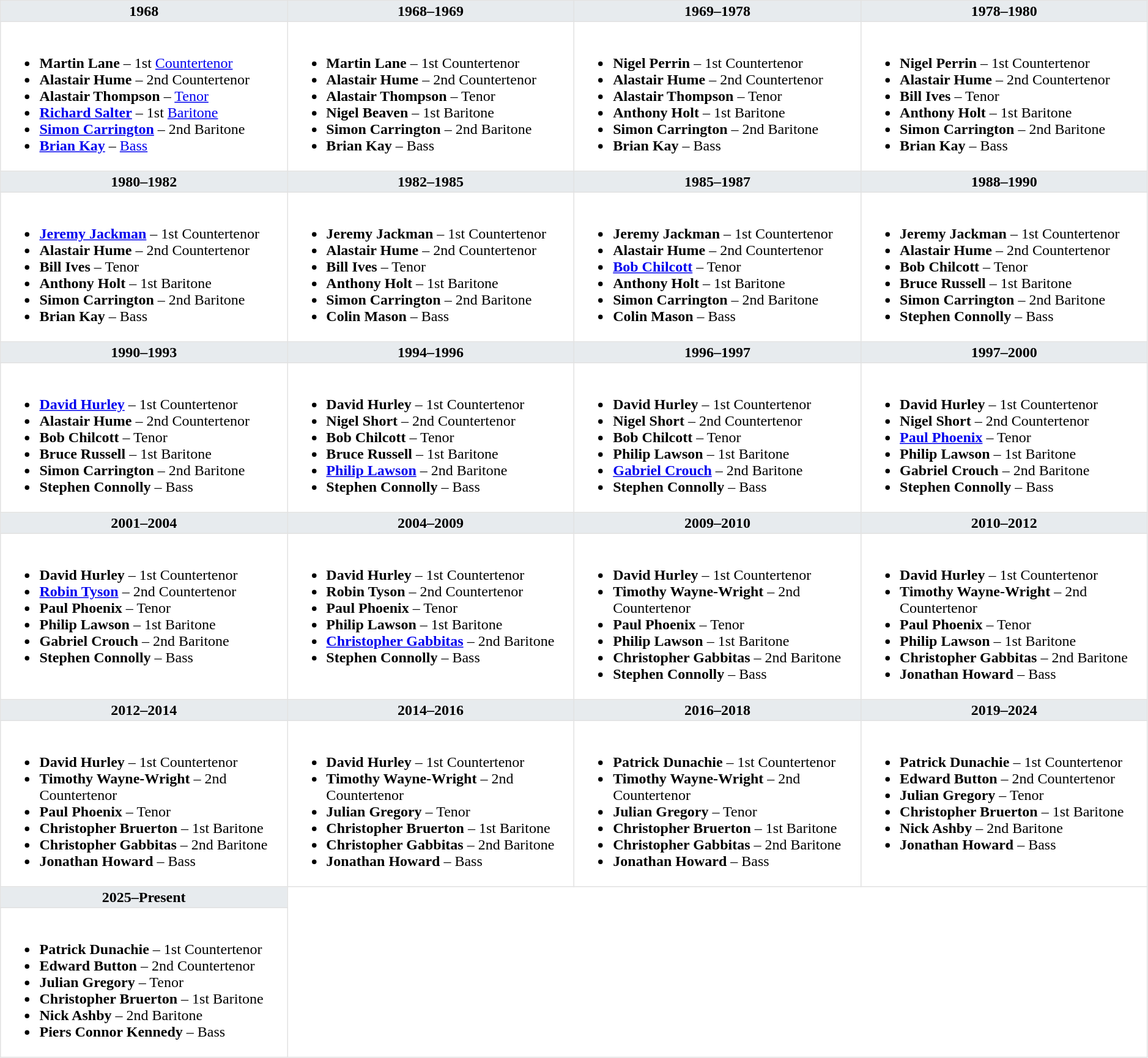<table class="toccolours" border=1 cellpadding=2 cellspacing=0 style="float: width: 375px; margin: 0 0 1em 1em; border-collapse: collapse; border: 1px solid #E2E2E2;" width=99%>
<tr>
<th bgcolor="#E7EBEE" valign=top width=25%>1968</th>
<th bgcolor="#E7EBEE" valign=top width=25%>1968–1969</th>
<th bgcolor="#E7EBEE" valign=top width=25%>1969–1978</th>
<th bgcolor="#E7EBEE" valign=top width=25%>1978–1980</th>
</tr>
<tr>
<td valign=top><br><ul><li><strong>Martin Lane</strong> – 1st <a href='#'>Countertenor</a></li><li><strong>Alastair Hume</strong> – 2nd Countertenor</li><li><strong>Alastair Thompson</strong> – <a href='#'>Tenor</a></li><li><strong><a href='#'>Richard Salter</a></strong> – 1st <a href='#'>Baritone</a></li><li><strong><a href='#'>Simon Carrington</a></strong> – 2nd Baritone</li><li><strong><a href='#'>Brian Kay</a></strong> – <a href='#'>Bass</a></li></ul></td>
<td valign=top><br><ul><li><strong>Martin Lane</strong> – 1st Countertenor</li><li><strong>Alastair Hume</strong> – 2nd Countertenor</li><li><strong>Alastair Thompson</strong> – Tenor</li><li><strong>Nigel Beaven</strong> – 1st Baritone</li><li><strong>Simon Carrington</strong> – 2nd Baritone</li><li><strong>Brian Kay</strong> – Bass</li></ul></td>
<td valign=top><br><ul><li><strong>Nigel Perrin</strong> – 1st Countertenor</li><li><strong>Alastair Hume</strong> – 2nd Countertenor</li><li><strong>Alastair Thompson</strong> – Tenor</li><li><strong>Anthony Holt</strong> – 1st Baritone</li><li><strong>Simon Carrington</strong> – 2nd Baritone</li><li><strong>Brian Kay</strong> – Bass</li></ul></td>
<td valign=top><br><ul><li><strong>Nigel Perrin</strong> – 1st Countertenor</li><li><strong>Alastair Hume</strong> – 2nd Countertenor</li><li><strong>Bill Ives</strong> – Tenor</li><li><strong>Anthony Holt</strong> – 1st Baritone</li><li><strong>Simon Carrington</strong> – 2nd Baritone</li><li><strong>Brian Kay</strong> – Bass</li></ul></td>
</tr>
<tr>
<th bgcolor="#E7EBEE" valign=top width=25%>1980–1982</th>
<th bgcolor="#E7EBEE" valign=top width=25%>1982–1985</th>
<th bgcolor="#E7EBEE" valign=top width=25%>1985–1987</th>
<th bgcolor="#E7EBEE" valign=top width=25%>1988–1990</th>
</tr>
<tr>
<td valign=top><br><ul><li><strong><a href='#'>Jeremy Jackman</a></strong> – 1st Countertenor</li><li><strong>Alastair Hume</strong> – 2nd Countertenor</li><li><strong>Bill Ives</strong> – Tenor</li><li><strong>Anthony Holt</strong> – 1st Baritone</li><li><strong>Simon Carrington</strong> – 2nd Baritone</li><li><strong>Brian Kay</strong> – Bass</li></ul></td>
<td valign=top><br><ul><li><strong>Jeremy Jackman</strong> – 1st Countertenor</li><li><strong>Alastair Hume</strong> – 2nd Countertenor</li><li><strong>Bill Ives</strong> – Tenor</li><li><strong>Anthony Holt</strong> – 1st Baritone</li><li><strong>Simon Carrington</strong> – 2nd Baritone</li><li><strong>Colin Mason</strong> – Bass</li></ul></td>
<td valign=top><br><ul><li><strong>Jeremy Jackman</strong> – 1st Countertenor</li><li><strong>Alastair Hume</strong> – 2nd Countertenor</li><li><strong><a href='#'>Bob Chilcott</a></strong> – Tenor</li><li><strong>Anthony Holt</strong> – 1st Baritone</li><li><strong>Simon Carrington</strong> – 2nd Baritone</li><li><strong>Colin Mason</strong> – Bass</li></ul></td>
<td valign=top><br><ul><li><strong>Jeremy Jackman</strong> – 1st Countertenor</li><li><strong>Alastair Hume</strong> – 2nd Countertenor</li><li><strong>Bob Chilcott</strong> – Tenor</li><li><strong>Bruce Russell</strong> – 1st Baritone</li><li><strong>Simon Carrington</strong> – 2nd Baritone</li><li><strong>Stephen Connolly</strong> – Bass</li></ul></td>
</tr>
<tr>
<th bgcolor="#E7EBEE" valign=top width=25%>1990–1993</th>
<th bgcolor="#E7EBEE" valign=top width=25%>1994–1996</th>
<th bgcolor="#E7EBEE" valign=top width=25%>1996–1997</th>
<th bgcolor="#E7EBEE" valign=top width=25%>1997–2000</th>
</tr>
<tr>
<td valign=top><br><ul><li><strong><a href='#'>David Hurley</a></strong> – 1st Countertenor</li><li><strong>Alastair Hume</strong> – 2nd Countertenor</li><li><strong>Bob Chilcott</strong> – Tenor</li><li><strong>Bruce Russell</strong> – 1st Baritone</li><li><strong>Simon Carrington</strong> – 2nd Baritone</li><li><strong>Stephen Connolly</strong> – Bass</li></ul></td>
<td valign=top><br><ul><li><strong>David Hurley</strong> – 1st Countertenor</li><li><strong>Nigel Short</strong> – 2nd Countertenor</li><li><strong>Bob Chilcott</strong> – Tenor</li><li><strong>Bruce Russell</strong> – 1st Baritone</li><li><strong><a href='#'>Philip Lawson</a></strong> – 2nd Baritone</li><li><strong>Stephen Connolly</strong> – Bass</li></ul></td>
<td valign=top><br><ul><li><strong>David Hurley</strong> – 1st Countertenor</li><li><strong>Nigel Short</strong> – 2nd Countertenor</li><li><strong>Bob Chilcott</strong> – Tenor</li><li><strong>Philip Lawson</strong> – 1st Baritone</li><li><strong><a href='#'>Gabriel Crouch</a></strong> – 2nd Baritone</li><li><strong>Stephen Connolly</strong> – Bass</li></ul></td>
<td valign=top><br><ul><li><strong>David Hurley</strong> – 1st Countertenor</li><li><strong>Nigel Short</strong> – 2nd Countertenor</li><li><strong><a href='#'>Paul Phoenix</a></strong> – Tenor</li><li><strong>Philip Lawson</strong> – 1st Baritone</li><li><strong>Gabriel Crouch</strong> – 2nd Baritone</li><li><strong>Stephen Connolly</strong> – Bass</li></ul></td>
</tr>
<tr>
<th bgcolor="#E7EBEE" valign=top width=25%>2001–2004</th>
<th bgcolor="#E7EBEE" valign=top width=25%>2004–2009</th>
<th bgcolor="#E7EBEE" valign=top width=25%>2009–2010</th>
<th bgcolor="#E7EBEE" valign=top width=25%>2010–2012</th>
</tr>
<tr>
<td valign=top><br><ul><li><strong>David Hurley</strong> – 1st Countertenor</li><li><strong><a href='#'>Robin Tyson</a></strong> – 2nd Countertenor</li><li><strong>Paul Phoenix</strong> – Tenor</li><li><strong>Philip Lawson</strong> – 1st Baritone</li><li><strong>Gabriel Crouch</strong> – 2nd Baritone</li><li><strong>Stephen Connolly</strong> – Bass</li></ul></td>
<td valign=top><br><ul><li><strong>David Hurley</strong> – 1st Countertenor</li><li><strong>Robin Tyson</strong> – 2nd Countertenor</li><li><strong>Paul Phoenix</strong> – Tenor</li><li><strong>Philip Lawson</strong> – 1st Baritone</li><li><strong><a href='#'>Christopher Gabbitas</a></strong> – 2nd Baritone</li><li><strong>Stephen Connolly</strong> – Bass</li></ul></td>
<td valign=top><br><ul><li><strong>David Hurley</strong> – 1st Countertenor</li><li><strong>Timothy Wayne-Wright</strong> – 2nd Countertenor</li><li><strong>Paul Phoenix</strong> – Tenor</li><li><strong>Philip Lawson</strong> – 1st Baritone</li><li><strong>Christopher Gabbitas</strong> – 2nd Baritone</li><li><strong>Stephen Connolly</strong> – Bass</li></ul></td>
<td valign=top><br><ul><li><strong>David Hurley</strong> – 1st Countertenor</li><li><strong>Timothy Wayne-Wright</strong> – 2nd Countertenor</li><li><strong>Paul Phoenix</strong> – Tenor</li><li><strong>Philip Lawson</strong> – 1st Baritone</li><li><strong>Christopher Gabbitas</strong> – 2nd Baritone</li><li><strong>Jonathan Howard</strong> – Bass</li></ul></td>
</tr>
<tr>
<th bgcolor="#E7EBEE" valign=top width=25%>2012–2014</th>
<th bgcolor="#E7EBEE" valign=top width=25%>2014–2016</th>
<th bgcolor="#E7EBEE" valign=top width=25%>2016–2018</th>
<th bgcolor="#E7EBEE" valign=top width=25%>2019–2024</th>
</tr>
<tr>
<td valign=top><br><ul><li><strong>David Hurley</strong> – 1st Countertenor</li><li><strong>Timothy Wayne-Wright</strong> – 2nd Countertenor</li><li><strong>Paul Phoenix</strong> – Tenor</li><li><strong>Christopher Bruerton</strong> – 1st Baritone</li><li><strong>Christopher Gabbitas</strong> – 2nd Baritone</li><li><strong>Jonathan Howard</strong> – Bass</li></ul></td>
<td valign=top><br><ul><li><strong>David Hurley</strong> – 1st Countertenor</li><li><strong>Timothy Wayne-Wright</strong> – 2nd Countertenor</li><li><strong>Julian Gregory</strong> – Tenor</li><li><strong>Christopher Bruerton</strong> – 1st Baritone</li><li><strong>Christopher Gabbitas</strong> – 2nd Baritone</li><li><strong>Jonathan Howard</strong> – Bass</li></ul></td>
<td valign=top><br><ul><li><strong>Patrick Dunachie</strong> – 1st Countertenor</li><li><strong>Timothy Wayne-Wright</strong> – 2nd Countertenor</li><li><strong>Julian Gregory</strong> – Tenor</li><li><strong>Christopher Bruerton</strong> – 1st Baritone</li><li><strong>Christopher Gabbitas</strong> – 2nd Baritone</li><li><strong>Jonathan Howard</strong> – Bass</li></ul></td>
<td valign=top><br><ul><li><strong>Patrick Dunachie</strong> – 1st Countertenor</li><li><strong>Edward Button</strong> – 2nd Countertenor</li><li><strong>Julian Gregory</strong> – Tenor</li><li><strong>Christopher Bruerton</strong> – 1st Baritone</li><li><strong>Nick Ashby</strong> – 2nd Baritone</li><li><strong>Jonathan Howard</strong> – Bass</li></ul></td>
</tr>
<tr>
<th bgcolor="#E7EBEE" valign=top width=25%>2025–Present</th>
</tr>
<tr>
<td valign=top><br><ul><li><strong>Patrick Dunachie</strong> – 1st Countertenor</li><li><strong>Edward Button</strong> – 2nd Countertenor</li><li><strong>Julian Gregory</strong> – Tenor</li><li><strong>Christopher Bruerton</strong> – 1st Baritone</li><li><strong>Nick Ashby</strong> – 2nd Baritone</li><li><strong>Piers Connor Kennedy</strong> – Bass</li></ul></td>
</tr>
</table>
